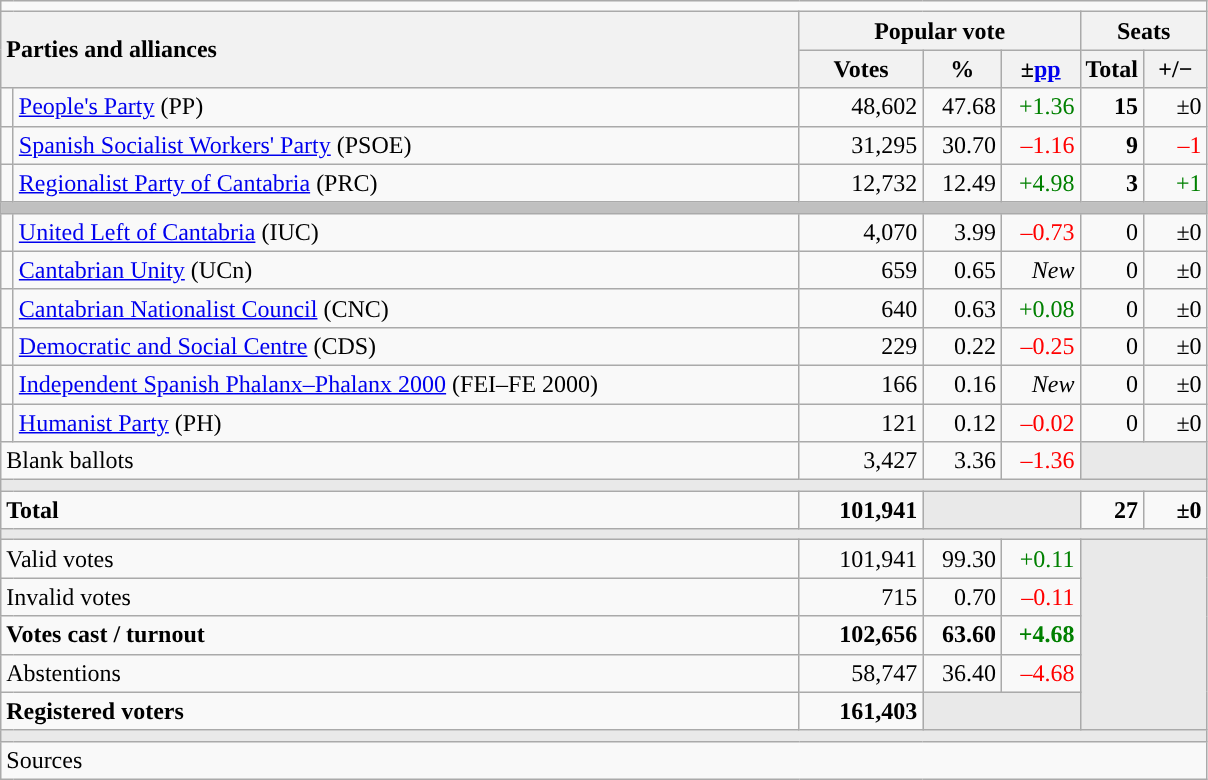<table class="wikitable" style="text-align:right;">
<tr>
<td colspan="7"></td>
</tr>
<tr>
<th style="text-align:left;" rowspan="2" colspan="2" width="525">Parties and alliances</th>
<th colspan="3">Popular vote</th>
<th colspan="2">Seats</th>
</tr>
<tr>
<th width="75">Votes</th>
<th width="45">%</th>
<th width="45">±<a href='#'>pp</a></th>
<th width="35">Total</th>
<th width="35">+/−</th>
</tr>
<tr>
<td width="1" style="color:inherit;background:"></td>
<td align="left"><a href='#'>People's Party</a> (PP)</td>
<td>48,602</td>
<td>47.68</td>
<td style="color:green;">+1.36</td>
<td><strong>15</strong></td>
<td>±0</td>
</tr>
<tr>
<td style="color:inherit;background:"></td>
<td align="left"><a href='#'>Spanish Socialist Workers' Party</a> (PSOE)</td>
<td>31,295</td>
<td>30.70</td>
<td style="color:red;">–1.16</td>
<td><strong>9</strong></td>
<td style="color:red;">–1</td>
</tr>
<tr>
<td style="color:inherit;background:"></td>
<td align="left"><a href='#'>Regionalist Party of Cantabria</a> (PRC)</td>
<td>12,732</td>
<td>12.49</td>
<td style="color:green;">+4.98</td>
<td><strong>3</strong></td>
<td style="color:green;">+1</td>
</tr>
<tr>
<td colspan="7" bgcolor="#C0C0C0"></td>
</tr>
<tr>
<td style="color:inherit;background:"></td>
<td align="left"><a href='#'>United Left of Cantabria</a> (IUC)</td>
<td>4,070</td>
<td>3.99</td>
<td style="color:red;">–0.73</td>
<td>0</td>
<td>±0</td>
</tr>
<tr>
<td style="color:inherit;background:"></td>
<td align="left"><a href='#'>Cantabrian Unity</a> (UCn)</td>
<td>659</td>
<td>0.65</td>
<td><em>New</em></td>
<td>0</td>
<td>±0</td>
</tr>
<tr>
<td style="color:inherit;background:"></td>
<td align="left"><a href='#'>Cantabrian Nationalist Council</a> (CNC)</td>
<td>640</td>
<td>0.63</td>
<td style="color:green;">+0.08</td>
<td>0</td>
<td>±0</td>
</tr>
<tr>
<td style="color:inherit;background:"></td>
<td align="left"><a href='#'>Democratic and Social Centre</a> (CDS)</td>
<td>229</td>
<td>0.22</td>
<td style="color:red;">–0.25</td>
<td>0</td>
<td>±0</td>
</tr>
<tr>
<td style="color:inherit;background:"></td>
<td align="left"><a href='#'>Independent Spanish Phalanx–Phalanx 2000</a> (FEI–FE 2000)</td>
<td>166</td>
<td>0.16</td>
<td><em>New</em></td>
<td>0</td>
<td>±0</td>
</tr>
<tr>
<td style="color:inherit;background:"></td>
<td align="left"><a href='#'>Humanist Party</a> (PH)</td>
<td>121</td>
<td>0.12</td>
<td style="color:red;">–0.02</td>
<td>0</td>
<td>±0</td>
</tr>
<tr>
<td align="left" colspan="2">Blank ballots</td>
<td>3,427</td>
<td>3.36</td>
<td style="color:red;">–1.36</td>
<td bgcolor="#E9E9E9" colspan="2"></td>
</tr>
<tr>
<td colspan="7" bgcolor="#E9E9E9"></td>
</tr>
<tr style="font-weight:bold;">
<td align="left" colspan="2">Total</td>
<td>101,941</td>
<td bgcolor="#E9E9E9" colspan="2"></td>
<td>27</td>
<td>±0</td>
</tr>
<tr>
<td colspan="7" bgcolor="#E9E9E9"></td>
</tr>
<tr>
<td align="left" colspan="2">Valid votes</td>
<td>101,941</td>
<td>99.30</td>
<td style="color:green;">+0.11</td>
<td bgcolor="#E9E9E9" colspan="2" rowspan="5"></td>
</tr>
<tr>
<td align="left" colspan="2">Invalid votes</td>
<td>715</td>
<td>0.70</td>
<td style="color:red;">–0.11</td>
</tr>
<tr style="font-weight:bold;">
<td align="left" colspan="2">Votes cast / turnout</td>
<td>102,656</td>
<td>63.60</td>
<td style="color:green;">+4.68</td>
</tr>
<tr>
<td align="left" colspan="2">Abstentions</td>
<td>58,747</td>
<td>36.40</td>
<td style="color:red;">–4.68</td>
</tr>
<tr style="font-weight:bold;">
<td align="left" colspan="2">Registered voters</td>
<td>161,403</td>
<td bgcolor="#E9E9E9" colspan="2"></td>
</tr>
<tr>
<td colspan="7" bgcolor="#E9E9E9"></td>
</tr>
<tr>
<td align="left" colspan="7">Sources</td>
</tr>
</table>
